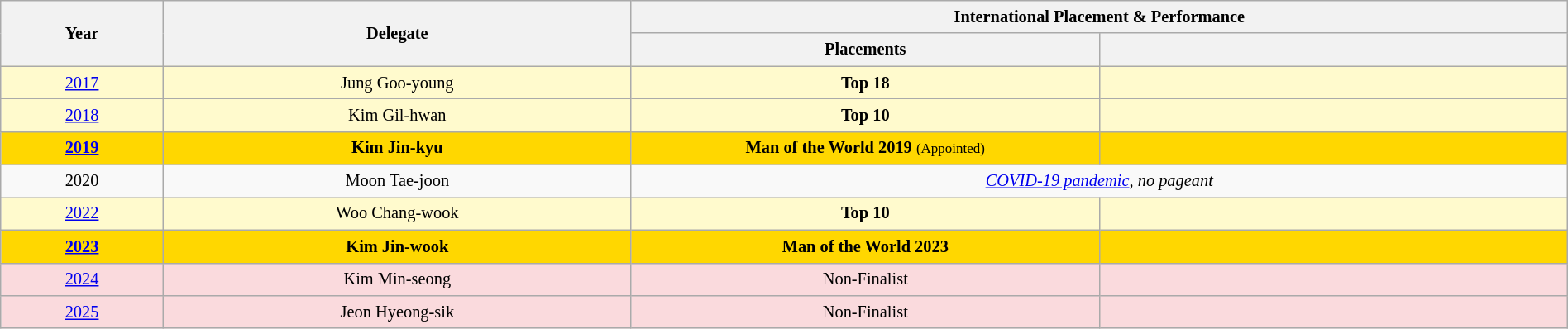<table class="wikitable" style="text-align:center; line-height:20px; font-size:85%; width:100%;">
<tr>
<th rowspan="2"  width=100px>Year</th>
<th rowspan="2"  width=300px>Delegate</th>
<th colspan="2"  width=100px>International Placement & Performance</th>
</tr>
<tr>
<th width=300px>Placements</th>
<th width=300px></th>
</tr>
<tr style="background-color:#FFFACD; ">
<td><a href='#'>2017</a></td>
<td>Jung Goo-young</td>
<td><strong>Top 18</strong></td>
<td></td>
</tr>
<tr style="background-color:#FFFACD; ">
<td><a href='#'>2018</a></td>
<td>Kim Gil-hwan</td>
<td><strong>Top 10</strong></td>
<td style="background:;"></td>
</tr>
<tr style="background-color:GOLD;">
<td><strong><a href='#'>2019</a></strong></td>
<td><strong>Kim Jin-kyu</strong></td>
<td><strong>Man of the World 2019</strong> <small>(Appointed)</small></td>
<td style="background:;"></td>
</tr>
<tr>
<td>2020</td>
<td>Moon Tae-joon</td>
<td colspan=2><em><a href='#'>COVID-19 pandemic</a>, no pageant</em></td>
</tr>
<tr style="background-color:#FFFACD; ">
<td><a href='#'>2022</a></td>
<td>Woo Chang-wook</td>
<td><strong>Top 10</strong></td>
<td style="background:;"></td>
</tr>
<tr style="background:GOLD;">
<td><strong><a href='#'>2023</a></strong></td>
<td><strong> Kim Jin-wook</strong></td>
<td><strong>Man of the World 2023</strong></td>
<td style="background:;"></td>
</tr>
<tr style="background-color:#FADADD; ">
<td><a href='#'>2024</a></td>
<td>Kim Min-seong</td>
<td>Non-Finalist</td>
<td style="background:;"></td>
</tr>
<tr style="background-color:#FADADD; ">
<td><a href='#'>2025</a></td>
<td>Jeon Hyeong-sik</td>
<td>Non-Finalist</td>
<td style="background:;"></td>
</tr>
</table>
